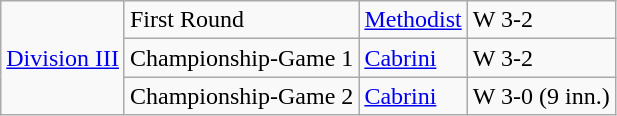<table class="wikitable">
<tr>
<td rowspan="3"><a href='#'>Division III</a></td>
<td>First Round</td>
<td><a href='#'>Methodist</a></td>
<td>W 3-2</td>
</tr>
<tr>
<td>Championship-Game 1</td>
<td><a href='#'>Cabrini</a></td>
<td>W 3-2</td>
</tr>
<tr>
<td>Championship-Game 2</td>
<td><a href='#'>Cabrini</a></td>
<td>W 3-0 (9 inn.)</td>
</tr>
</table>
